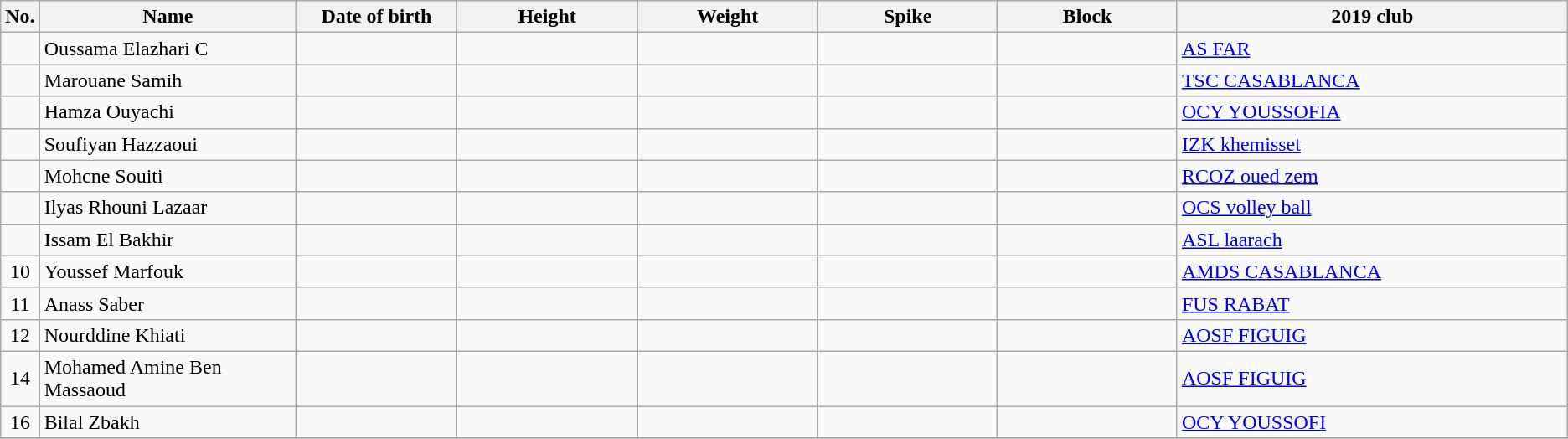<table class="wikitable sortable" style="font-size:100%; text-align:center;">
<tr>
<th>No.</th>
<th style="width:13em">Name</th>
<th style="width:8em">Date of birth</th>
<th style="width:9em">Height</th>
<th style="width:9em">Weight</th>
<th style="width:9em">Spike</th>
<th style="width:9em">Block</th>
<th style="width:20em">2019 club</th>
</tr>
<tr>
<td></td>
<td align=left>Oussama Elazhari C</td>
<td align=right></td>
<td></td>
<td></td>
<td></td>
<td></td>
<td align=left> <a href='#'>AS FAR</a></td>
</tr>
<tr>
<td></td>
<td align=left>Marouane Samih</td>
<td align=right></td>
<td></td>
<td></td>
<td></td>
<td></td>
<td align=left> <a href='#'>TSC CASABLANCA</a></td>
</tr>
<tr>
<td></td>
<td align=left>Hamza Ouyachi</td>
<td align=right></td>
<td></td>
<td></td>
<td></td>
<td></td>
<td align=left> <a href='#'>OCY YOUSSOFIA</a></td>
</tr>
<tr>
<td></td>
<td align=left>Soufiyan Hazzaoui</td>
<td align=right></td>
<td></td>
<td></td>
<td></td>
<td></td>
<td align=left> <a href='#'>IZK khemisset</a></td>
</tr>
<tr>
<td></td>
<td align=left>Mohcne Souiti</td>
<td align=right></td>
<td></td>
<td></td>
<td></td>
<td></td>
<td align=left> <a href='#'>RCOZ oued zem</a></td>
</tr>
<tr>
<td></td>
<td align=left>Ilyas Rhouni Lazaar</td>
<td align=right></td>
<td></td>
<td></td>
<td></td>
<td></td>
<td align=left> <a href='#'>OCS volley ball</a></td>
</tr>
<tr>
<td></td>
<td align=left>Issam El Bakhir</td>
<td align=right></td>
<td></td>
<td></td>
<td></td>
<td></td>
<td align=left> <a href='#'>ASL laarach</a></td>
</tr>
<tr>
<td>10</td>
<td align=left>Youssef Marfouk</td>
<td align=right></td>
<td></td>
<td></td>
<td></td>
<td></td>
<td align=left> <a href='#'>AMDS CASABLANCA</a></td>
</tr>
<tr>
<td>11</td>
<td align=left>Anass Saber</td>
<td align=right></td>
<td></td>
<td></td>
<td></td>
<td></td>
<td align=left> <a href='#'>FUS RABAT</a></td>
</tr>
<tr>
<td>12</td>
<td align=left>Nourddine Khiati</td>
<td align=right></td>
<td></td>
<td></td>
<td></td>
<td></td>
<td align=left> <a href='#'>AOSF FIGUIG</a></td>
</tr>
<tr>
<td>14</td>
<td align=left>Mohamed Amine Ben Massaoud</td>
<td align=right></td>
<td></td>
<td></td>
<td></td>
<td></td>
<td align=left> <a href='#'>AOSF FIGUIG</a></td>
</tr>
<tr>
<td>16</td>
<td align=left>Bilal Zbakh</td>
<td align=right></td>
<td></td>
<td></td>
<td></td>
<td></td>
<td align=left> <a href='#'>OCY YOUSSOFI</a></td>
</tr>
<tr>
</tr>
</table>
